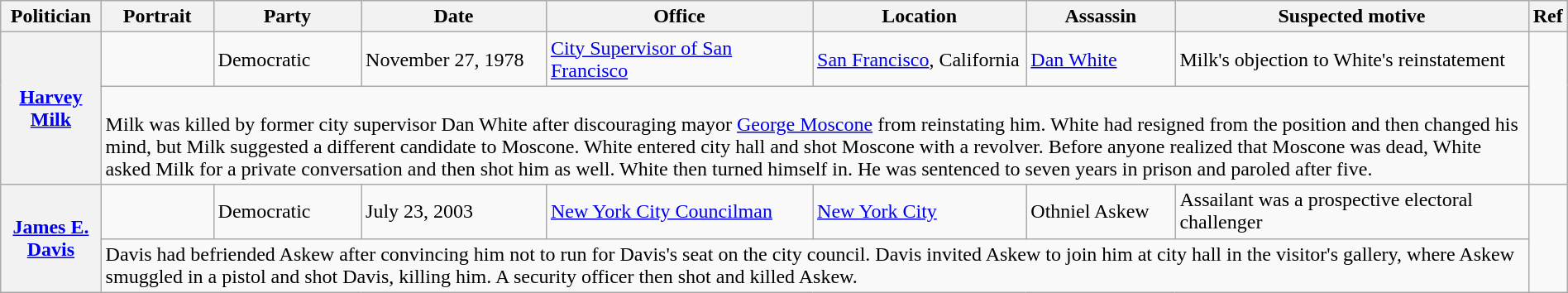<table class="wikitable" style="width:100%;">
<tr>
<th>Politician</th>
<th>Portrait</th>
<th>Party</th>
<th>Date</th>
<th>Office</th>
<th>Location</th>
<th>Assassin</th>
<th>Suspected motive</th>
<th>Ref</th>
</tr>
<tr>
<th rowspan="2"><a href='#'>Harvey Milk</a></th>
<td></td>
<td>Democratic</td>
<td>November 27, 1978</td>
<td><a href='#'>City Supervisor of San Francisco</a></td>
<td><a href='#'>San Francisco</a>, California</td>
<td><a href='#'>Dan White</a></td>
<td>Milk's objection to White's reinstatement</td>
<td rowspan="2"></td>
</tr>
<tr class="expand-child">
<td colspan="7"><br>Milk was killed by former city supervisor Dan White after discouraging mayor <a href='#'>George Moscone</a> from reinstating him. White had resigned from the position and then changed his mind, but Milk suggested a different candidate to Moscone. White entered city hall and shot Moscone with a revolver. Before anyone realized that Moscone was dead, White asked Milk for a private conversation and then shot him as well. White then turned himself in. He was sentenced to seven years in prison and paroled after five.</td>
</tr>
<tr>
<th rowspan="2"><a href='#'>James E. Davis</a></th>
<td></td>
<td>Democratic</td>
<td>July 23, 2003</td>
<td><a href='#'>New York City Councilman</a></td>
<td><a href='#'>New York City</a></td>
<td>Othniel Askew</td>
<td>Assailant was a prospective electoral challenger</td>
<td rowspan="2"></td>
</tr>
<tr class="expand-child">
<td colspan="7">Davis had befriended Askew after convincing him not to run for Davis's seat on the city council. Davis invited Askew to join him at city hall in the visitor's gallery, where Askew smuggled in a pistol and shot Davis, killing him. A security officer then shot and killed Askew.</td>
</tr>
</table>
